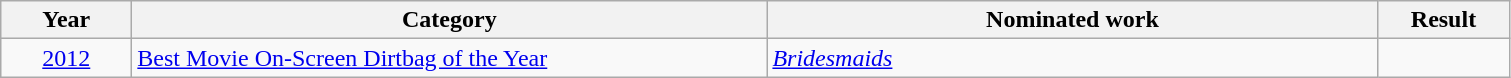<table class=wikitable>
<tr>
<th scope="col" style="width:5em;">Year</th>
<th scope="col" style="width:26em;">Category</th>
<th scope="col" style="width:25em;">Nominated work</th>
<th scope="col" style="width:5em;">Result</th>
</tr>
<tr>
<td style="text-align:center;"><a href='#'>2012</a></td>
<td><a href='#'>Best Movie On-Screen Dirtbag of the Year</a></td>
<td><em><a href='#'>Bridesmaids</a></em></td>
<td></td>
</tr>
</table>
